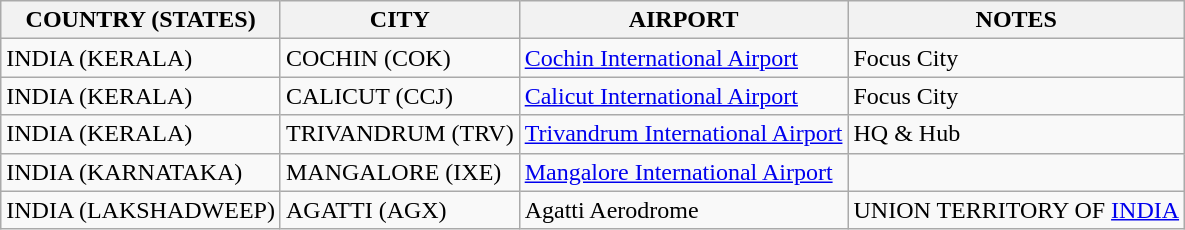<table class="wikitable">
<tr>
<th>COUNTRY (STATES)</th>
<th>CITY</th>
<th>AIRPORT</th>
<th>NOTES</th>
</tr>
<tr>
<td>INDIA (KERALA)</td>
<td>COCHIN (COK)</td>
<td><a href='#'>Cochin International Airport</a></td>
<td>Focus City</td>
</tr>
<tr>
<td>INDIA (KERALA)</td>
<td>CALICUT (CCJ)</td>
<td><a href='#'>Calicut International Airport</a></td>
<td>Focus City</td>
</tr>
<tr>
<td>INDIA (KERALA)</td>
<td>TRIVANDRUM (TRV)</td>
<td><a href='#'>Trivandrum International Airport</a></td>
<td>HQ & Hub</td>
</tr>
<tr>
<td>INDIA (KARNATAKA)</td>
<td>MANGALORE (IXE)</td>
<td><a href='#'>Mangalore International Airport</a></td>
<td></td>
</tr>
<tr>
<td>INDIA (LAKSHADWEEP)</td>
<td>AGATTI (AGX)</td>
<td>Agatti Aerodrome</td>
<td>UNION TERRITORY OF <a href='#'>INDIA</a></td>
</tr>
</table>
